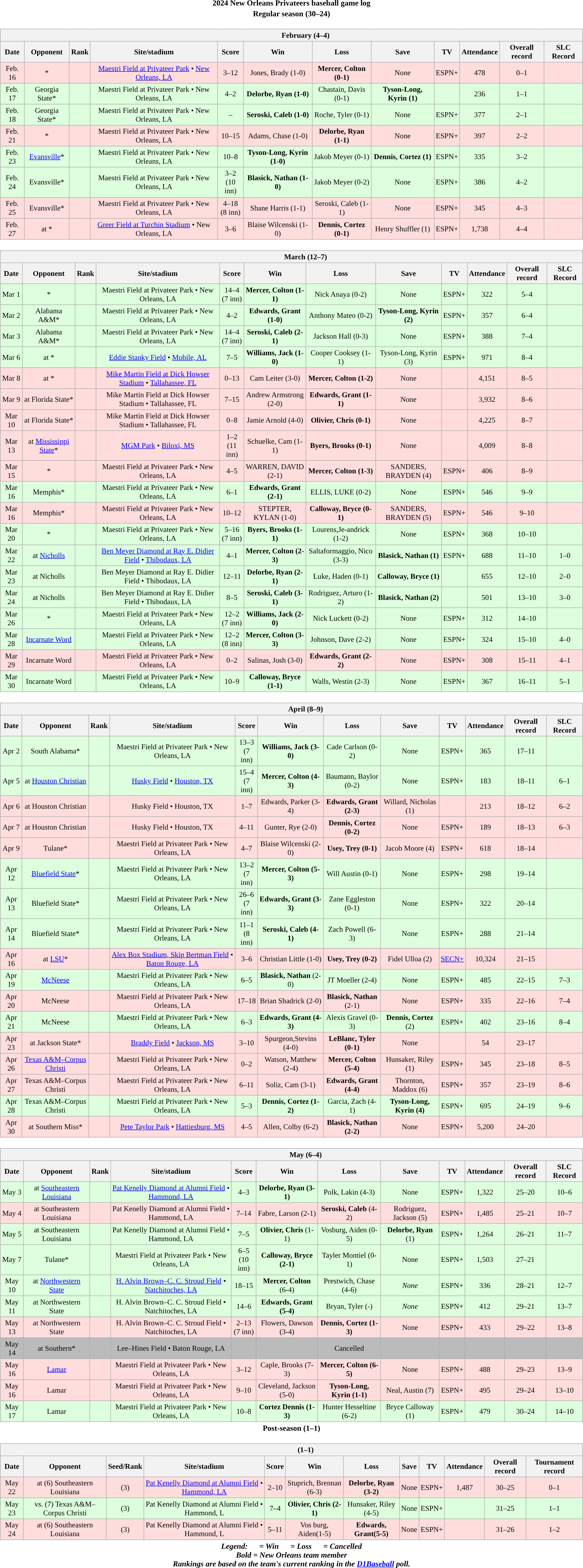<table class="toccolours" width=95% style="clear:both; margin:1.5em auto; text-align:center;">
<tr>
<th colspan=2>2024 New Orleans Privateers baseball game log</th>
</tr>
<tr>
<th colspan=2>Regular season (30–24)</th>
</tr>
<tr valign="top">
<td><br><table class="wikitable collapsible collapsed" style="margin:auto; width:100%; text-align:center; font-size:95%">
<tr>
<th colspan=12 style="padding-left:4em;">February (4–4)</th>
</tr>
<tr>
<th>Date</th>
<th>Opponent</th>
<th>Rank</th>
<th>Site/stadium</th>
<th>Score</th>
<th>Win</th>
<th>Loss</th>
<th>Save</th>
<th>TV</th>
<th>Attendance</th>
<th>Overall record</th>
<th>SLC Record</th>
</tr>
<tr align="center" bgcolor=#ffdddd>
<td>Feb. 16</td>
<td>*</td>
<td></td>
<td><a href='#'>Maestri Field at Privateer Park</a> • <a href='#'>New Orleans, LA</a></td>
<td>3–12</td>
<td>Jones, Brady (1-0)</td>
<td><strong>Mercer, Colton (0-1)</strong></td>
<td>None</td>
<td>ESPN+</td>
<td>478</td>
<td>0–1</td>
<td></td>
</tr>
<tr align="center" bgcolor=#ddffdd>
<td>Feb. 17</td>
<td>Georgia State*</td>
<td></td>
<td>Maestri Field at Privateer Park • New Orleans, LA</td>
<td>4–2</td>
<td><strong>Delorbe, Ryan (1-0)</strong></td>
<td>Chastain, Davis (0-1)</td>
<td><strong>Tyson-Long, Kyrin (1)</strong></td>
<td></td>
<td>236</td>
<td>1–1</td>
<td></td>
</tr>
<tr align="center" bgcolor=#ddffdd>
<td>Feb. 18</td>
<td>Georgia State*</td>
<td></td>
<td>Maestri Field at Privateer Park • New Orleans, LA</td>
<td>–</td>
<td><strong>Seroski, Caleb (1-0)</strong></td>
<td>Roche, Tyler (0-1)</td>
<td>None</td>
<td>ESPN+</td>
<td>377</td>
<td>2–1</td>
<td></td>
</tr>
<tr align="center" bgcolor=#ffdddd>
<td>Feb. 21</td>
<td>*</td>
<td></td>
<td>Maestri Field at Privateer Park • New Orleans, LA</td>
<td>10–15</td>
<td>Adams, Chase (1-0)</td>
<td><strong>Delorbe, Ryan (1-1)</strong></td>
<td>None</td>
<td>ESPN+</td>
<td>397</td>
<td>2–2</td>
<td></td>
</tr>
<tr align="center" bgcolor=#ddffdd>
<td>Feb. 23</td>
<td><a href='#'>Evansville</a>*</td>
<td></td>
<td>Maestri Field at Privateer Park • New Orleans, LA</td>
<td>10–8</td>
<td><strong>Tyson-Long, Kyrin (1-0)</strong></td>
<td>Jakob Meyer (0-1)</td>
<td><strong>Dennis, Cortez (1)</strong></td>
<td>ESPN+</td>
<td>335</td>
<td>3–2</td>
<td></td>
</tr>
<tr align="center" bgcolor=#ddffdd>
<td>Feb. 24</td>
<td>Evansville*</td>
<td></td>
<td>Maestri Field at Privateer Park • New Orleans, LA</td>
<td>3–2<br>(10 inn)</td>
<td><strong>Blasick, Nathan (1-0)</strong></td>
<td>Jakob Meyer (0-2)</td>
<td>None</td>
<td>ESPN+</td>
<td>386</td>
<td>4–2</td>
<td></td>
</tr>
<tr align="center" bgcolor=#ffdddd>
<td>Feb. 25</td>
<td>Evansville*</td>
<td></td>
<td>Maestri Field at Privateer Park • New Orleans, LA</td>
<td>4–18<br>(8 inn)</td>
<td>Shane Harris (1-1)</td>
<td>Seroski, Caleb (1-1)</td>
<td>None</td>
<td>ESPN+</td>
<td>345</td>
<td>4–3</td>
<td></td>
</tr>
<tr align="center" bgcolor=#ffdddd>
<td>Feb. 27</td>
<td>at *</td>
<td></td>
<td><a href='#'>Greer Field at Turchin Stadium</a> • New Orleans, LA</td>
<td>3–6</td>
<td>Blaise Wilcenski (1-0)</td>
<td><strong>Dennis, Cortez (0-1)</strong></td>
<td>Henry Shuffler (1)</td>
<td>ESPN+</td>
<td>1,738</td>
<td>4–4</td>
<td></td>
</tr>
</table>
</td>
</tr>
<tr>
<td><br><table class="wikitable collapsible collapsed" style="margin:auto; width:100%; text-align:center; font-size:95%">
<tr>
<th colspan=12 style="padding-left:4em;">March (12–7)</th>
</tr>
<tr>
<th>Date</th>
<th>Opponent</th>
<th>Rank</th>
<th>Site/stadium</th>
<th>Score</th>
<th>Win</th>
<th>Loss</th>
<th>Save</th>
<th>TV</th>
<th>Attendance</th>
<th>Overall record</th>
<th>SLC Record</th>
</tr>
<tr align="center" bgcolor=#ddffdd>
<td>Mar 1</td>
<td>*</td>
<td></td>
<td>Maestri Field at Privateer Park • New Orleans, LA</td>
<td>14–4<br>(7 inn)</td>
<td><strong>Mercer, Colton (1-1)</strong></td>
<td>Nick Anaya (0-2)</td>
<td>None</td>
<td>ESPN+</td>
<td>322</td>
<td>5–4</td>
<td></td>
</tr>
<tr align="center" bgcolor=#ddffdd>
<td>Mar 2</td>
<td>Alabama A&M*</td>
<td></td>
<td>Maestri Field at Privateer Park • New Orleans, LA</td>
<td>4–2</td>
<td><strong>Edwards, Grant (1-0)</strong></td>
<td>Anthony Mateo (0-2)</td>
<td><strong>Tyson-Long, Kyrin (2)</strong></td>
<td>ESPN+</td>
<td>357</td>
<td>6–4</td>
<td></td>
</tr>
<tr align="center" bgcolor=#ddffdd>
<td>Mar 3</td>
<td>Alabama A&M*</td>
<td></td>
<td>Maestri Field at Privateer Park • New Orleans, LA</td>
<td>14–4<br>(7 inn)</td>
<td><strong>Seroski, Caleb (2-1)</strong></td>
<td>Jackson Hall (0-3)</td>
<td>None</td>
<td>ESPN+</td>
<td>388</td>
<td>7–4</td>
<td></td>
</tr>
<tr align="center" bgcolor=#ddffdd>
<td>Mar 6</td>
<td>at *</td>
<td></td>
<td><a href='#'>Eddie Stanky Field</a> • <a href='#'>Mobile, AL</a></td>
<td>7–5</td>
<td><strong>Williams, Jack (1-0)</strong></td>
<td>Cooper Cooksey (1-1)</td>
<td>Tyson-Long, Kyrin (3)</td>
<td>ESPN+</td>
<td>971</td>
<td>8–4</td>
<td></td>
</tr>
<tr align="center" bgcolor=#ffdddd>
<td>Mar 8</td>
<td>at *</td>
<td></td>
<td><a href='#'>Mike Martin Field at Dick Howser Stadium</a> • <a href='#'>Tallahassee, FL</a></td>
<td>0–13</td>
<td>Cam Leiter (3-0)</td>
<td><strong>Mercer, Colton (1-2)</strong></td>
<td>None</td>
<td></td>
<td>4,151</td>
<td>8–5</td>
<td></td>
</tr>
<tr align="center" bgcolor=#ffdddd>
<td>Mar 9</td>
<td>at Florida State*</td>
<td></td>
<td>Mike Martin Field at Dick Howser Stadium • Tallahassee, FL</td>
<td>7–15</td>
<td>Andrew Armstrong (2-0)</td>
<td><strong>Edwards, Grant (1-1)</strong></td>
<td>None</td>
<td></td>
<td>3,932</td>
<td>8–6</td>
<td></td>
</tr>
<tr align="center" bgcolor=#ffdddd>
<td>Mar 10</td>
<td>at Florida State*</td>
<td></td>
<td>Mike Martin Field at Dick Howser Stadium • Tallahassee, FL</td>
<td>0–8</td>
<td>Jamie Arnold (4-0)</td>
<td><strong>Olivier, Chris (0-1)</strong></td>
<td>None</td>
<td></td>
<td>4,225</td>
<td>8–7</td>
<td></td>
</tr>
<tr align="center" bgcolor=#ffdddd>
<td>Mar 13</td>
<td>at <a href='#'>Mississippi State</a>*</td>
<td></td>
<td><a href='#'>MGM Park</a> • <a href='#'>Biloxi, MS</a></td>
<td>1–2<br>(11 inn)</td>
<td>Schuelke, Cam (1-1)</td>
<td><strong>Byers, Brooks (0-1)</strong></td>
<td>None</td>
<td></td>
<td>4,009</td>
<td>8–8</td>
<td></td>
</tr>
<tr align="center" bgcolor=#ffdddd>
<td>Mar 15</td>
<td>*</td>
<td></td>
<td>Maestri Field at Privateer Park • New Orleans, LA</td>
<td>4–5</td>
<td>WARREN, DAVID (2-1)</td>
<td><strong>Mercer, Colton (1-3)</strong></td>
<td>SANDERS, BRAYDEN (4)</td>
<td>ESPN+</td>
<td>406</td>
<td>8–9</td>
<td></td>
</tr>
<tr align="center" bgcolor=#ddffdd>
<td>Mar 16</td>
<td>Memphis*</td>
<td></td>
<td>Maestri Field at Privateer Park • New Orleans, LA</td>
<td>6–1</td>
<td><strong>Edwards, Grant (2-1)</strong></td>
<td>ELLIS, LUKE (0-2)</td>
<td>None</td>
<td>ESPN+</td>
<td>546</td>
<td>9–9</td>
<td></td>
</tr>
<tr align="center" bgcolor=#ffdddd>
<td>Mar 16</td>
<td>Memphis*</td>
<td></td>
<td>Maestri Field at Privateer Park • New Orleans, LA</td>
<td>10–12</td>
<td>STEPTER, KYLAN (1-0)</td>
<td><strong>Calloway, Bryce (0-1)</strong></td>
<td>SANDERS, BRAYDEN (5)</td>
<td>ESPN+</td>
<td>546</td>
<td>9–10</td>
<td></td>
</tr>
<tr align="center" bgcolor=#ddffdd>
<td>Mar 20</td>
<td>*</td>
<td></td>
<td>Maestri Field at Privateer Park • New Orleans, LA</td>
<td>5–16<br>(7 inn)</td>
<td><strong>Byers, Brooks (1-1)</strong></td>
<td>Lourens,Je-andrick (1-2)</td>
<td>None</td>
<td>ESPN+</td>
<td>368</td>
<td>10–10</td>
<td></td>
</tr>
<tr align="center" bgcolor=#ddffdd>
<td>Mar 22</td>
<td>at <a href='#'>Nicholls</a></td>
<td></td>
<td><a href='#'>Ben Meyer Diamond at Ray E. Didier Field</a> • <a href='#'>Thibodaux, LA</a></td>
<td>4–1</td>
<td><strong>Mercer, Colton (2-3)</strong></td>
<td>Saltaformaggio, Nico (3-3)</td>
<td><strong>Blasick, Nathan (1)</strong></td>
<td>ESPN+</td>
<td>688</td>
<td>11–10</td>
<td>1–0</td>
</tr>
<tr align="center" bgcolor=#ddffdd>
<td>Mar 23</td>
<td>at Nicholls</td>
<td></td>
<td>Ben Meyer Diamond at Ray E. Didier Field • Thibodaux, LA</td>
<td>12–11</td>
<td><strong>Delorbe, Ryan (2-1)</strong></td>
<td>Luke, Haden (0-1)</td>
<td><strong>Calloway, Bryce (1)</strong></td>
<td></td>
<td>655</td>
<td>12–10</td>
<td>2–0</td>
</tr>
<tr align="center" bgcolor=#ddffdd>
<td>Mar 24</td>
<td>at Nicholls</td>
<td></td>
<td>Ben Meyer Diamond at Ray E. Didier Field • Thibodaux, LA</td>
<td>8–5</td>
<td><strong>Seroski, Caleb (3-1)</strong></td>
<td>Rodriguez, Arturo (1-2)</td>
<td><strong>Blasick, Nathan (2)</strong></td>
<td></td>
<td>501</td>
<td>13–10</td>
<td>3–0</td>
</tr>
<tr align="center" bgcolor=#ddffdd>
<td>Mar 26</td>
<td>*</td>
<td></td>
<td>Maestri Field at Privateer Park • New Orleans, LA</td>
<td>12–2<br>(7 inn)</td>
<td><strong>Williams, Jack (2-0)</strong></td>
<td>Nick Luckett (0-2)</td>
<td>None</td>
<td>ESPN+</td>
<td>312</td>
<td>14–10</td>
<td></td>
</tr>
<tr align="center" bgcolor=#ddffdd>
<td>Mar 28</td>
<td><a href='#'>Incarnate Word</a></td>
<td></td>
<td>Maestri Field at Privateer Park • New Orleans, LA</td>
<td>12–2<br>(8 inn)</td>
<td><strong>Mercer, Colton (3-3)</strong></td>
<td>Johnson, Dave (2-2)</td>
<td>None</td>
<td>ESPN+</td>
<td>324</td>
<td>15–10</td>
<td>4–0</td>
</tr>
<tr align="center" bgcolor=#ffdddd>
<td>Mar 29</td>
<td>Incarnate Word</td>
<td></td>
<td>Maestri Field at Privateer Park • New Orleans, LA</td>
<td>0–2</td>
<td>Salinas, Josh (3-0)</td>
<td><strong>Edwards, Grant (2-2)</strong></td>
<td>None</td>
<td>ESPN+</td>
<td>308</td>
<td>15–11</td>
<td>4–1</td>
</tr>
<tr align="center" bgcolor=#ddffdd>
<td>Mar 30</td>
<td>Incarnate Word</td>
<td></td>
<td>Maestri Field at Privateer Park • New Orleans, LA</td>
<td>10–9</td>
<td><strong>Calloway, Bryce (1-1)</strong></td>
<td>Walls, Westin (2-3)</td>
<td>None</td>
<td>ESPN+</td>
<td>367</td>
<td>16–11</td>
<td>5–1</td>
</tr>
</table>
</td>
</tr>
<tr>
<td><br><table class="wikitable collapsible collapsed" style="margin:auto; width:100%; text-align:center; font-size:95%">
<tr>
<th colspan=12 style="padding-left:4em;">April (8–9)</th>
</tr>
<tr>
<th>Date</th>
<th>Opponent</th>
<th>Rank</th>
<th>Site/stadium</th>
<th>Score</th>
<th>Win</th>
<th>Loss</th>
<th>Save</th>
<th>TV</th>
<th>Attendance</th>
<th>Overall record</th>
<th>SLC Record</th>
</tr>
<tr align="center" bgcolor=#ddffdd>
<td>Apr 2</td>
<td>South Alabama*</td>
<td></td>
<td>Maestri Field at Privateer Park • New Orleans, LA</td>
<td>13–3<br>(7 inn)</td>
<td><strong>Williams, Jack (3-0)</strong></td>
<td>Cade Carlson (0-2)</td>
<td>None</td>
<td>ESPN+</td>
<td>365</td>
<td>17–11</td>
<td></td>
</tr>
<tr align="center" bgcolor=#ddffdd>
<td>Apr 5</td>
<td>at <a href='#'>Houston Christian</a></td>
<td></td>
<td><a href='#'>Husky Field</a> • <a href='#'>Houston, TX</a></td>
<td>15–4<br>(7 inn)</td>
<td><strong>Mercer, Colton (4-3)</strong></td>
<td>Baumann, Baylor (0-2)</td>
<td>None</td>
<td>ESPN+</td>
<td>183</td>
<td>18–11</td>
<td>6–1</td>
</tr>
<tr align="center" bgcolor=#ffdddd>
<td>Apr 6</td>
<td>at Houston Christian</td>
<td></td>
<td>Husky Field • Houston, TX</td>
<td>1–7</td>
<td>Edwards, Parker (3-4)</td>
<td><strong>Edwards, Grant (2-3)</strong></td>
<td>Willard, Nicholas (1)</td>
<td></td>
<td>213</td>
<td>18–12</td>
<td>6–2</td>
</tr>
<tr align="center" bgcolor=#ffdddd>
<td>Apr 7</td>
<td>at Houston Christian</td>
<td></td>
<td>Husky Field • Houston, TX</td>
<td>4–11</td>
<td>Gunter, Rye (2-0)</td>
<td><strong>Dennis, Cortez (0-2)</strong></td>
<td>None</td>
<td>ESPN+</td>
<td>189</td>
<td>18–13</td>
<td>6–3</td>
</tr>
<tr align="center" bgcolor=#ffdddd>
<td>Apr 9</td>
<td>Tulane*</td>
<td></td>
<td>Maestri Field at Privateer Park • New Orleans, LA</td>
<td>4–7</td>
<td>Blaise Wilcenski (2-0)</td>
<td><strong>Usey, Trey (0-1)</strong></td>
<td>Jacob Moore (4)</td>
<td>ESPN+</td>
<td>618</td>
<td>18–14</td>
<td></td>
</tr>
<tr align="center" bgcolor=#ddffdd>
<td>Apr 12</td>
<td><a href='#'>Bluefield State</a>*</td>
<td></td>
<td>Maestri Field at Privateer Park • New Orleans, LA</td>
<td>13–2<br>(7 inn)</td>
<td><strong>Mercer, Colton (5-3)</strong></td>
<td>Will Austin (0-1)</td>
<td>None</td>
<td>ESPN+</td>
<td>298</td>
<td>19–14</td>
<td></td>
</tr>
<tr align="center" bgcolor=#ddffdd>
<td>Apr 13</td>
<td>Bluefield State*</td>
<td></td>
<td>Maestri Field at Privateer Park • New Orleans, LA</td>
<td>26–6<br>(7 inn)</td>
<td><strong>Edwards, Grant (3-3)</strong></td>
<td>Zane Eggleston (0-1)</td>
<td>None</td>
<td>ESPN+</td>
<td>322</td>
<td>20–14</td>
<td></td>
</tr>
<tr align="center" bgcolor=#ddffdd>
<td>Apr 14</td>
<td>Bluefield State*</td>
<td></td>
<td>Maestri Field at Privateer Park • New Orleans, LA</td>
<td>11–1<br>(8 inn)</td>
<td><strong>Seroski, Caleb (4-1)</strong></td>
<td>Zach Powell (6-3)</td>
<td>None</td>
<td>ESPN+</td>
<td>288</td>
<td>21–14</td>
<td></td>
</tr>
<tr align="center" bgcolor=#ffdddd>
<td>Apr 16</td>
<td>at <a href='#'>LSU</a>*</td>
<td></td>
<td><a href='#'>Alex Box Stadium, Skip Bertman Field</a> • <a href='#'>Baton Rouge, LA</a></td>
<td>3–6</td>
<td>Christian Little (1-0)</td>
<td><strong>Usey, Trey (0-2)</strong></td>
<td>Fidel Ulloa (2)</td>
<td><a href='#'>SECN+</a></td>
<td>10,324</td>
<td>21–15</td>
<td></td>
</tr>
<tr align="center" bgcolor=#ddffdd>
<td>Apr 19</td>
<td><a href='#'>McNeese</a></td>
<td></td>
<td>Maestri Field at Privateer Park • New Orleans, LA</td>
<td>6–5</td>
<td><strong>Blasick, Nathan</strong> (2-0)</td>
<td>JT Moeller (2-4)</td>
<td>None</td>
<td>ESPN+</td>
<td>485</td>
<td>22–15</td>
<td>7–3</td>
</tr>
<tr align="center" bgcolor=#ffdddd>
<td>Apr 20</td>
<td>McNeese</td>
<td></td>
<td>Maestri Field at Privateer Park • New Orleans, LA</td>
<td>17–18</td>
<td>Brian Shadrick (2-0)</td>
<td><strong>Blasick, Nathan</strong> (2-1)</td>
<td>None</td>
<td>ESPN+</td>
<td>335</td>
<td>22–16</td>
<td>7–4</td>
</tr>
<tr align="center" bgcolor=#ddffdd>
<td>Apr 21</td>
<td>McNeese</td>
<td></td>
<td>Maestri Field at Privateer Park • New Orleans, LA</td>
<td>6–3</td>
<td><strong>Edwards, Grant (4-3)</strong></td>
<td>Alexis Gravel (0-3)</td>
<td><strong>Dennis, Cortez</strong> (2)</td>
<td>ESPN+</td>
<td>402</td>
<td>23–16</td>
<td>8–4</td>
</tr>
<tr align="center" bgcolor=#ffdddd>
<td>Apr 23</td>
<td>at Jackson State*</td>
<td></td>
<td><a href='#'>Braddy Field</a> • <a href='#'>Jackson, MS</a></td>
<td>3–10</td>
<td>Spurgeon,Stevins (4-0)</td>
<td><strong>LeBlanc, Tyler (0-1)</strong></td>
<td>None</td>
<td></td>
<td>54</td>
<td>23–17</td>
<td></td>
</tr>
<tr align="center" bgcolor=#ffdddd>
<td>Apr 26</td>
<td><a href='#'>Texas A&M–Corpus Christi</a></td>
<td></td>
<td>Maestri Field at Privateer Park • New Orleans, LA</td>
<td>0–2</td>
<td>Watson, Matthew (2-4)</td>
<td><strong>Mercer, Colton (5-4)</strong></td>
<td>Hunsaker, Riley (1)</td>
<td>ESPN+</td>
<td>345</td>
<td>23–18</td>
<td>8–5</td>
</tr>
<tr align="center" bgcolor=#ffdddd>
<td>Apr 27</td>
<td>Texas A&M–Corpus Christi</td>
<td></td>
<td>Maestri Field at Privateer Park • New Orleans, LA</td>
<td>6–11</td>
<td>Soliz, Cam (3-1)</td>
<td><strong>Edwards, Grant (4-4)</strong></td>
<td>Thornton, Maddox (6)</td>
<td>ESPN+</td>
<td>357</td>
<td>23–19</td>
<td>8–6</td>
</tr>
<tr align="center" bgcolor=#ddffdd>
<td>Apr 28</td>
<td>Texas A&M–Corpus Christi</td>
<td></td>
<td>Maestri Field at Privateer Park • New Orleans, LA</td>
<td>5–3</td>
<td><strong>Dennis, Cortez (1-2)</strong></td>
<td>Garcia, Zach (4-1)</td>
<td><strong>Tyson-Long, Kyrin (4)</strong></td>
<td>ESPN+</td>
<td>695</td>
<td>24–19</td>
<td>9–6</td>
</tr>
<tr align="center" bgcolor=#ffdddd>
<td>Apr 30</td>
<td>at Southern Miss*</td>
<td></td>
<td><a href='#'>Pete Taylor Park</a> • <a href='#'>Hattiesburg, MS</a></td>
<td>4–5</td>
<td>Allen, Colby (6-2)</td>
<td><strong>Blasick, Nathan (2-2)</strong></td>
<td>None</td>
<td>ESPN+</td>
<td>5,200</td>
<td>24–20</td>
<td></td>
</tr>
</table>
</td>
</tr>
<tr>
<td><br><table class="wikitable collapsible collapsed" style="margin:auto; width:100%; text-align:center; font-size:95%">
<tr>
<th colspan=13 style="padding-left:4em;">May (6–4)</th>
</tr>
<tr>
<th>Date</th>
<th>Opponent</th>
<th>Rank</th>
<th>Site/stadium</th>
<th>Score</th>
<th>Win</th>
<th>Loss</th>
<th>Save</th>
<th>TV</th>
<th>Attendance</th>
<th>Overall record</th>
<th>SLC Record</th>
</tr>
<tr align="center" bgcolor=#ddffdd>
<td>May 3</td>
<td>at <a href='#'>Southeastern Louisiana</a></td>
<td></td>
<td><a href='#'>Pat Kenelly Diamond at Alumni Field</a> • <a href='#'>Hammond, LA</a></td>
<td>4–3</td>
<td><strong>Delorbe, Ryan (3-1)</strong></td>
<td>Polk, Lakin (4-3)</td>
<td>None</td>
<td>ESPN+</td>
<td>1,322</td>
<td>25–20</td>
<td>10–6</td>
</tr>
<tr align="center" bgcolor=#ffdddd>
<td>May 4</td>
<td>at Southeastern Louisiana</td>
<td></td>
<td>Pat Kenelly Diamond at Alumni Field • Hammond, LA</td>
<td>7–14</td>
<td>Fabre, Larson (2-1)</td>
<td><strong>Seroski, Caleb</strong> (4-2)</td>
<td>Rodriguez, Jackson (5)</td>
<td>ESPN+</td>
<td>1,485</td>
<td>25–21</td>
<td>10–7</td>
</tr>
<tr align="center" bgcolor=#ddffdd>
<td>May 5</td>
<td>at Southeastern Louisiana</td>
<td></td>
<td>Pat Kenelly Diamond at Alumni Field • Hammond, LA</td>
<td>7–5</td>
<td><strong>Olivier, Chris</strong> (1-1)</td>
<td>Vosburg, Aiden (0-5)</td>
<td><strong>Delorbe, Ryan</strong> (1)</td>
<td>ESPN+</td>
<td>1,264</td>
<td>26–21</td>
<td>11–7</td>
</tr>
<tr align="center" bgcolor=#ddffdd>
<td>May 7</td>
<td>Tulane*</td>
<td></td>
<td>Maestri Field at Privateer Park • New Orleans, LA</td>
<td>6–5<br>(10 inn)</td>
<td><strong>Calloway, Bryce (2-1)</strong></td>
<td>Tayler Montiel (0-1)</td>
<td>None</td>
<td>ESPN+</td>
<td>1,503</td>
<td>27–21</td>
<td></td>
</tr>
<tr align="center" bgcolor=#ddffdd>
<td>May 10</td>
<td>at <a href='#'>Northwestern State</a></td>
<td></td>
<td><a href='#'>H. Alvin Brown–C. C. Stroud Field</a> • <a href='#'>Natchitoches, LA</a></td>
<td>18–15</td>
<td><strong>Mercer, Colton</strong> (6-4)</td>
<td>Prestwich, Chase (4-6)</td>
<td><em>None</em></td>
<td>ESPN+</td>
<td>336</td>
<td>28–21</td>
<td>12–7</td>
</tr>
<tr align="center" bgcolor=#ddffdd>
<td>May 11</td>
<td>at Northwestern State</td>
<td></td>
<td>H. Alvin Brown–C. C. Stroud Field • Natchitoches, LA</td>
<td>14–6</td>
<td><strong>Edwards, Grant (5-4)</strong></td>
<td>Bryan, Tyler (-)</td>
<td><em>None</em></td>
<td>ESPN+</td>
<td>412</td>
<td>29–21</td>
<td>13–7</td>
</tr>
<tr align="center" bgcolor=#ffdddd>
<td>May 13</td>
<td>at Northwestern State</td>
<td></td>
<td>H. Alvin Brown–C. C. Stroud Field • Natchitoches, LA</td>
<td>2–13<br>(7 inn)</td>
<td>Flowers, Dawson (3-4)</td>
<td><strong>Dennis, Cortez (1-3)</strong></td>
<td>None</td>
<td>ESPN+</td>
<td>433</td>
<td>29–22</td>
<td>13–8</td>
</tr>
<tr align="center" bgcolor=#bbbbbb>
<td>May 14</td>
<td>at Southern*</td>
<td></td>
<td>Lee–Hines Field • Baton Rouge, LA</td>
<td></td>
<td></td>
<td>Cancelled</td>
<td></td>
<td></td>
<td></td>
<td></td>
<td></td>
</tr>
<tr align="center" bgcolor=#ffdddd>
<td>May 16</td>
<td><a href='#'>Lamar</a></td>
<td></td>
<td>Maestri Field at Privateer Park • New Orleans, LA</td>
<td>3–12</td>
<td>Caple, Brooks (7-3)</td>
<td><strong>Mercer, Colton (6-5)</strong></td>
<td>None</td>
<td>ESPN+</td>
<td>488</td>
<td>29–23</td>
<td>13–9</td>
</tr>
<tr align="center" bgcolor=#ffdddd>
<td>May 16</td>
<td>Lamar</td>
<td></td>
<td>Maestri Field at Privateer Park • New Orleans, LA</td>
<td>9–10</td>
<td>Cleveland, Jackson (5-0)</td>
<td><strong>Tyson-Long, Kyrin (1-1)</strong></td>
<td>Neal, Austin (7)</td>
<td>ESPN+</td>
<td>495</td>
<td>29–24</td>
<td>13–10</td>
</tr>
<tr align="center" bgcolor=#ddffdd>
<td>May 17</td>
<td>Lamar</td>
<td></td>
<td>Maestri Field at Privateer Park • New Orleans, LA</td>
<td>10–8</td>
<td><strong>Cortez Dennis (1-3)</strong></td>
<td>Hunter Hesseltine (6-2)</td>
<td>Bryce Calloway (1)</td>
<td>ESPN+</td>
<td>479</td>
<td>30–24</td>
<td>14–10</td>
</tr>
</table>
</td>
</tr>
<tr>
<th colspan=2>Post-season (1–1)</th>
</tr>
<tr>
<td><br><table class="wikitable collapsible" style="margin:auto; width:100%; text-align:center; font-size:95%">
<tr>
<th colspan=12 style="padding-left:4em;"> (1–1)</th>
</tr>
<tr>
<th>Date</th>
<th>Opponent</th>
<th>Seed/Rank</th>
<th>Site/stadium</th>
<th>Score</th>
<th>Win</th>
<th>Loss</th>
<th>Save</th>
<th>TV</th>
<th>Attendance</th>
<th>Overall record</th>
<th>Tournament record</th>
</tr>
<tr align="center" bgcolor=#ffdddd>
<td>May 22</td>
<td>at (6) Southeastern Louisiana</td>
<td>(3)</td>
<td><a href='#'>Pat Kenelly Diamond at Alumni Field</a> • <a href='#'>Hammond, LA</a></td>
<td>2–10</td>
<td>Stuprich, Brennan (6-3)</td>
<td><strong>Delorbe, Ryan (3-2)</strong></td>
<td>None</td>
<td>ESPN+</td>
<td>1,487</td>
<td>30–25</td>
<td>0–1</td>
</tr>
<tr align="center" bgcolor=#ddffdd>
<td>May 23</td>
<td>vs. (7) Texas A&M–Corpus Christi</td>
<td>(3)</td>
<td>Pat Kenelly Diamond at Alumni Field • Hammond, L</td>
<td>7–4</td>
<td><strong>Olivier, Chris (2-1)</strong></td>
<td>Hunsaker, Riley (4-5)</td>
<td>None</td>
<td>ESPN+</td>
<td></td>
<td>31–25</td>
<td>1–1</td>
</tr>
<tr align="center" bgcolor=#ffdddd>
<td>May 24</td>
<td>at (6) Southeastern Louisiana</td>
<td>(3)</td>
<td>Pat Kenelly Diamond at Alumni Field • Hammond, L</td>
<td>5–11</td>
<td>Vos burg, Aiden(1-5)</td>
<td><strong>Edwards, Grant(5-5)</strong></td>
<td>None</td>
<td>ESPN+</td>
<td></td>
<td>31–26</td>
<td>1–2</td>
</tr>
</table>
</td>
</tr>
<tr>
<th colspan=9><em>Legend:       = Win       = Loss       = Cancelled<br>Bold = New Orleans team member<br>Rankings are based on the team's current ranking in the <a href='#'>D1Baseball</a> poll.</em><br></th>
</tr>
</table>
